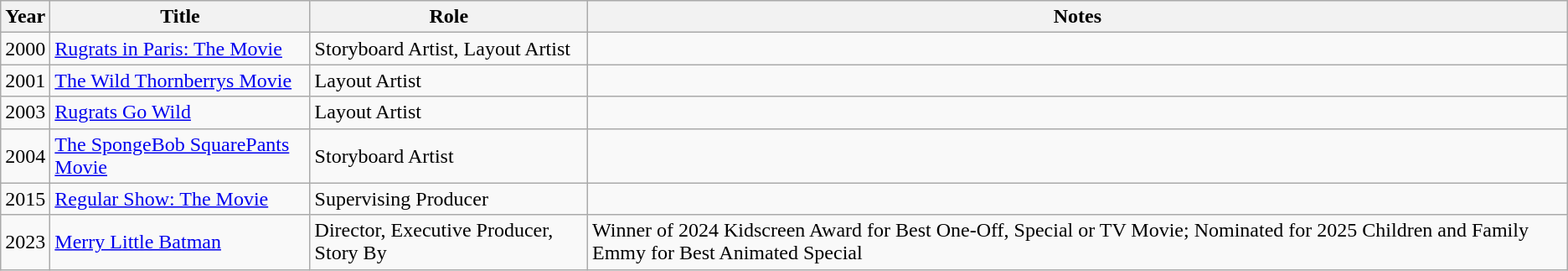<table class="wikitable">
<tr>
<th>Year</th>
<th>Title</th>
<th>Role</th>
<th>Notes</th>
</tr>
<tr>
<td>2000</td>
<td><a href='#'>Rugrats in Paris: The Movie</a></td>
<td>Storyboard Artist, Layout Artist</td>
<td></td>
</tr>
<tr>
<td>2001</td>
<td><a href='#'>The Wild Thornberrys Movie</a></td>
<td>Layout Artist</td>
<td></td>
</tr>
<tr>
<td>2003</td>
<td><a href='#'>Rugrats Go Wild</a></td>
<td>Layout Artist</td>
<td></td>
</tr>
<tr>
<td>2004</td>
<td><a href='#'>The SpongeBob SquarePants Movie</a></td>
<td>Storyboard Artist</td>
<td></td>
</tr>
<tr>
<td>2015</td>
<td><a href='#'>Regular Show: The Movie</a></td>
<td>Supervising Producer</td>
<td></td>
</tr>
<tr>
<td>2023</td>
<td><a href='#'>Merry Little Batman</a></td>
<td>Director, Executive Producer, Story By</td>
<td>Winner of 2024 Kidscreen Award for Best One-Off, Special or TV Movie; Nominated for 2025 Children and Family Emmy for Best Animated Special</td>
</tr>
</table>
